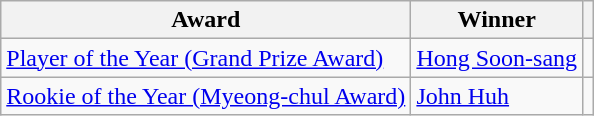<table class="wikitable">
<tr>
<th>Award</th>
<th>Winner</th>
<th></th>
</tr>
<tr>
<td><a href='#'>Player of the Year (Grand Prize Award)</a></td>
<td> <a href='#'>Hong Soon-sang</a></td>
<td></td>
</tr>
<tr>
<td><a href='#'>Rookie of the Year (Myeong-chul Award)</a></td>
<td> <a href='#'>John Huh</a></td>
<td></td>
</tr>
</table>
